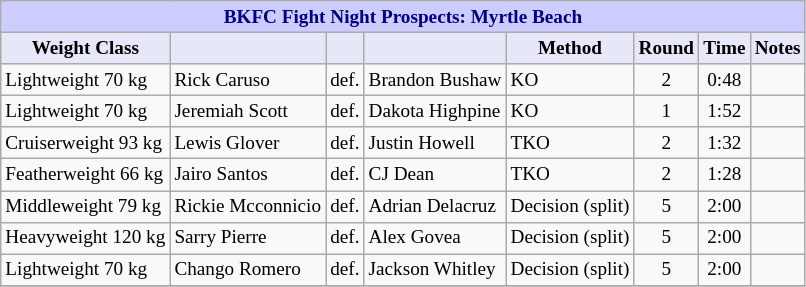<table class="wikitable" style="font-size: 80%;">
<tr>
<th colspan="8" style="background-color: #ccf; color: #000080; text-align: center;"><strong>BKFC Fight Night Prospects: Myrtle Beach</strong></th>
</tr>
<tr>
<th colspan="1" style="background-color: #E6E8FA; color: #000000; text-align: center;">Weight Class</th>
<th colspan="1" style="background-color: #E6E8FA; color: #000000; text-align: center;"></th>
<th colspan="1" style="background-color: #E6E8FA; color: #000000; text-align: center;"></th>
<th colspan="1" style="background-color: #E6E8FA; color: #000000; text-align: center;"></th>
<th colspan="1" style="background-color: #E6E8FA; color: #000000; text-align: center;">Method</th>
<th colspan="1" style="background-color: #E6E8FA; color: #000000; text-align: center;">Round</th>
<th colspan="1" style="background-color: #E6E8FA; color: #000000; text-align: center;">Time</th>
<th colspan="1" style="background-color: #E6E8FA; color: #000000; text-align: center;">Notes</th>
</tr>
<tr>
<td>Lightweight 70 kg</td>
<td> Rick Caruso</td>
<td>def.</td>
<td> Brandon Bushaw</td>
<td>KO</td>
<td align="center">2</td>
<td align="center">0:48</td>
<td></td>
</tr>
<tr>
<td>Lightweight 70 kg</td>
<td> Jeremiah Scott</td>
<td>def.</td>
<td> Dakota Highpine</td>
<td>KO</td>
<td align="center">1</td>
<td align="center">1:52</td>
<td></td>
</tr>
<tr>
<td>Cruiserweight 93 kg</td>
<td> Lewis Glover</td>
<td>def.</td>
<td> Justin Howell</td>
<td>TKO</td>
<td align="center">2</td>
<td align="center">1:32</td>
<td></td>
</tr>
<tr>
<td>Featherweight 66 kg</td>
<td> Jairo Santos</td>
<td>def.</td>
<td> CJ Dean</td>
<td>TKO</td>
<td align="center">2</td>
<td align="center">1:28</td>
<td></td>
</tr>
<tr>
<td>Middleweight 79 kg</td>
<td> Rickie Mcconnicio</td>
<td>def.</td>
<td> Adrian Delacruz</td>
<td>Decision (split)</td>
<td align="center">5</td>
<td align="center">2:00</td>
<td></td>
</tr>
<tr>
<td>Heavyweight 120 kg</td>
<td> Sarry Pierre</td>
<td>def.</td>
<td> Alex Govea</td>
<td>Decision (split)</td>
<td align="center">5</td>
<td align="center">2:00</td>
<td></td>
</tr>
<tr>
<td>Lightweight 70 kg</td>
<td> Chango Romero</td>
<td>def.</td>
<td> Jackson Whitley</td>
<td>Decision (split)</td>
<td align="center">5</td>
<td align="center">2:00</td>
<td></td>
</tr>
<tr>
</tr>
</table>
